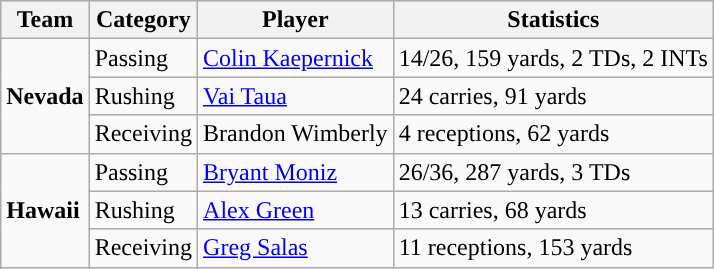<table class="wikitable" style="float: left;">
<tr>
<th>Team</th>
<th>Category</th>
<th>Player</th>
<th>Statistics</th>
</tr>
<tr>
<td rowspan=3><strong>Nevada</strong></td>
<td>Passing</td>
<td><a href='#'>Colin Kaepernick</a></td>
<td>14/26, 159 yards, 2 TDs, 2 INTs</td>
</tr>
<tr>
<td>Rushing</td>
<td><a href='#'>Vai Taua</a></td>
<td>24 carries, 91 yards</td>
</tr>
<tr>
<td>Receiving</td>
<td>Brandon Wimberly</td>
<td>4 receptions, 62 yards</td>
</tr>
<tr>
<td rowspan=3><strong>Hawaii</strong></td>
<td>Passing</td>
<td><a href='#'>Bryant Moniz</a></td>
<td>26/36, 287 yards, 3 TDs</td>
</tr>
<tr>
<td>Rushing</td>
<td><a href='#'>Alex Green</a></td>
<td>13 carries, 68 yards</td>
</tr>
<tr>
<td>Receiving</td>
<td><a href='#'>Greg Salas</a></td>
<td>11 receptions, 153 yards</td>
</tr>
</table>
